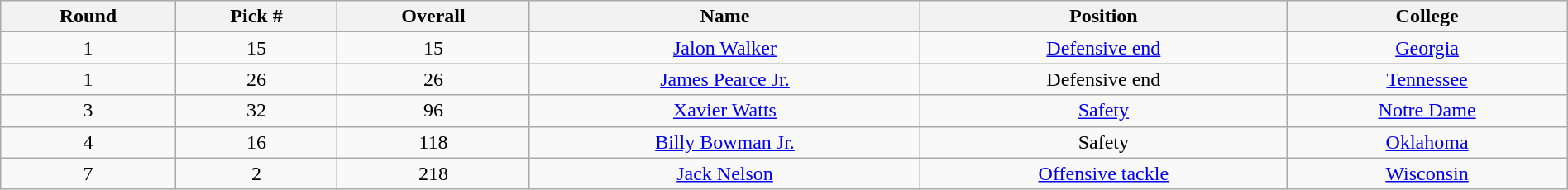<table class="wikitable sortable sortable" style="width: 100%; text-align:center">
<tr>
<th>Round</th>
<th>Pick #</th>
<th>Overall</th>
<th>Name</th>
<th>Position</th>
<th>College</th>
</tr>
<tr>
<td>1</td>
<td>15</td>
<td>15</td>
<td><a href='#'>Jalon Walker</a></td>
<td><a href='#'>Defensive end</a></td>
<td><a href='#'>Georgia</a></td>
</tr>
<tr>
<td>1</td>
<td>26</td>
<td>26</td>
<td><a href='#'>James Pearce Jr.</a></td>
<td>Defensive end</td>
<td><a href='#'>Tennessee</a></td>
</tr>
<tr>
<td>3</td>
<td>32</td>
<td>96</td>
<td><a href='#'>Xavier Watts</a></td>
<td><a href='#'>Safety</a></td>
<td><a href='#'>Notre Dame</a></td>
</tr>
<tr>
<td>4</td>
<td>16</td>
<td>118</td>
<td><a href='#'>Billy Bowman Jr.</a></td>
<td>Safety</td>
<td><a href='#'>Oklahoma</a></td>
</tr>
<tr>
<td>7</td>
<td>2</td>
<td>218</td>
<td><a href='#'>Jack Nelson</a></td>
<td><a href='#'>Offensive tackle</a></td>
<td><a href='#'>Wisconsin</a></td>
</tr>
</table>
